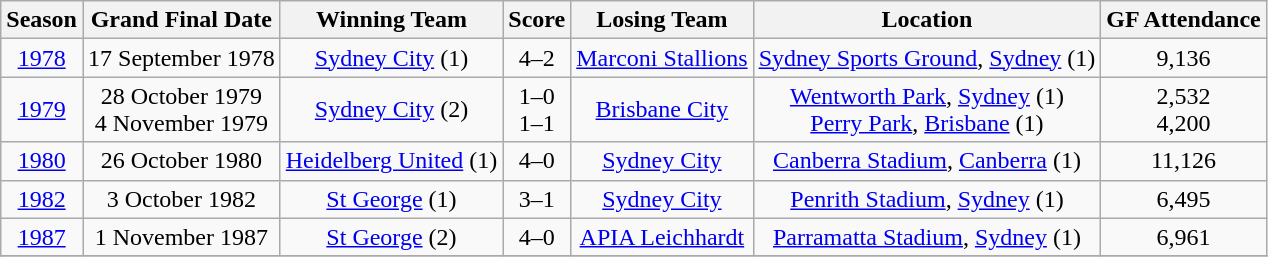<table class="wikitable" style="text-align: center;">
<tr>
<th>Season</th>
<th>Grand Final Date</th>
<th>Winning Team</th>
<th>Score</th>
<th>Losing Team</th>
<th>Location</th>
<th>GF Attendance</th>
</tr>
<tr>
<td><a href='#'>1978</a></td>
<td>17 September 1978</td>
<td> <a href='#'>Sydney City</a> (1)</td>
<td>4–2</td>
<td> <a href='#'>Marconi Stallions</a></td>
<td><a href='#'>Sydney Sports Ground</a>, <a href='#'>Sydney</a> (1)</td>
<td>9,136</td>
</tr>
<tr>
<td><a href='#'>1979</a></td>
<td>28 October 1979 <br> 4 November 1979</td>
<td> <a href='#'>Sydney City</a> (2)</td>
<td>1–0 <br> 1–1</td>
<td> <a href='#'>Brisbane City</a></td>
<td><a href='#'>Wentworth Park</a>, <a href='#'>Sydney</a> (1) <br> <a href='#'>Perry Park</a>,  <a href='#'>Brisbane</a> (1)</td>
<td>2,532 <br> 4,200</td>
</tr>
<tr>
<td><a href='#'>1980</a></td>
<td>26 October 1980</td>
<td> <a href='#'>Heidelberg United</a> (1)</td>
<td>4–0</td>
<td> <a href='#'>Sydney City</a></td>
<td><a href='#'>Canberra Stadium</a>, <a href='#'>Canberra</a> (1)</td>
<td>11,126</td>
</tr>
<tr>
<td><a href='#'>1982</a></td>
<td>3 October 1982</td>
<td> <a href='#'>St George</a> (1)</td>
<td>3–1</td>
<td> <a href='#'>Sydney City</a></td>
<td><a href='#'>Penrith Stadium</a>, <a href='#'>Sydney</a> (1)</td>
<td>6,495</td>
</tr>
<tr>
<td><a href='#'>1987</a></td>
<td>1 November 1987</td>
<td> <a href='#'>St George</a> (2)</td>
<td>4–0</td>
<td> <a href='#'>APIA Leichhardt</a></td>
<td><a href='#'>Parramatta Stadium</a>, <a href='#'>Sydney</a> (1)</td>
<td>6,961</td>
</tr>
<tr>
</tr>
</table>
